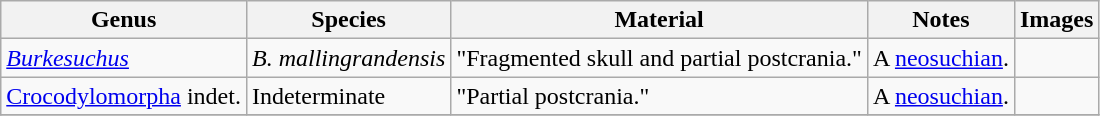<table class="wikitable" align="center">
<tr>
<th>Genus</th>
<th>Species</th>
<th>Material</th>
<th>Notes</th>
<th>Images</th>
</tr>
<tr>
<td><em><a href='#'>Burkesuchus</a></em></td>
<td><em>B. mallingrandensis</em></td>
<td>"Fragmented skull and partial postcrania."</td>
<td>A <a href='#'>neosuchian</a>.</td>
<td></td>
</tr>
<tr>
<td><a href='#'>Crocodylomorpha</a> indet.</td>
<td>Indeterminate</td>
<td>"Partial postcrania."</td>
<td>A <a href='#'>neosuchian</a>.</td>
<td></td>
</tr>
<tr>
</tr>
</table>
